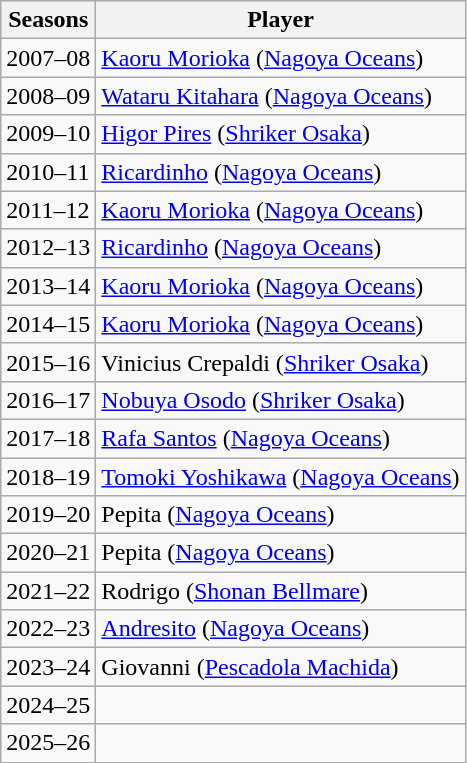<table class="wikitable">
<tr>
<th>Seasons</th>
<th>Player</th>
</tr>
<tr>
<td>2007–08</td>
<td> <a href='#'>Kaoru Morioka</a> (<a href='#'>Nagoya Oceans</a>)</td>
</tr>
<tr>
<td>2008–09</td>
<td> <a href='#'>Wataru Kitahara</a> (<a href='#'>Nagoya Oceans</a>)</td>
</tr>
<tr>
<td>2009–10</td>
<td> <a href='#'>Higor Pires</a> (<a href='#'>Shriker Osaka</a>)</td>
</tr>
<tr>
<td>2010–11</td>
<td> <a href='#'>Ricardinho</a> (<a href='#'>Nagoya Oceans</a>)</td>
</tr>
<tr>
<td>2011–12</td>
<td> <a href='#'>Kaoru Morioka</a> (<a href='#'>Nagoya Oceans</a>)</td>
</tr>
<tr>
<td>2012–13</td>
<td> <a href='#'>Ricardinho</a> (<a href='#'>Nagoya Oceans</a>)</td>
</tr>
<tr>
<td>2013–14</td>
<td> <a href='#'>Kaoru Morioka</a> (<a href='#'>Nagoya Oceans</a>)</td>
</tr>
<tr>
<td>2014–15</td>
<td> <a href='#'>Kaoru Morioka</a> (<a href='#'>Nagoya Oceans</a>)</td>
</tr>
<tr>
<td>2015–16</td>
<td> Vinicius Crepaldi (<a href='#'>Shriker Osaka</a>)</td>
</tr>
<tr>
<td>2016–17</td>
<td> <a href='#'>Nobuya Osodo</a> (<a href='#'>Shriker Osaka</a>)</td>
</tr>
<tr>
<td>2017–18</td>
<td> <a href='#'>Rafa Santos</a> (<a href='#'>Nagoya Oceans</a>)</td>
</tr>
<tr>
<td>2018–19</td>
<td> <a href='#'>Tomoki Yoshikawa</a> (<a href='#'>Nagoya Oceans</a>)</td>
</tr>
<tr>
<td>2019–20</td>
<td> Pepita (<a href='#'>Nagoya Oceans</a>)</td>
</tr>
<tr>
<td>2020–21</td>
<td> Pepita (<a href='#'>Nagoya Oceans</a>)</td>
</tr>
<tr>
<td>2021–22</td>
<td> Rodrigo (<a href='#'>Shonan Bellmare</a>)</td>
</tr>
<tr>
<td>2022–23</td>
<td> <a href='#'>Andresito</a> (<a href='#'>Nagoya Oceans</a>)</td>
</tr>
<tr>
<td>2023–24</td>
<td> Giovanni (<a href='#'>Pescadola Machida</a>)</td>
</tr>
<tr>
<td>2024–25</td>
<td></td>
</tr>
<tr>
<td>2025–26</td>
<td></td>
</tr>
</table>
